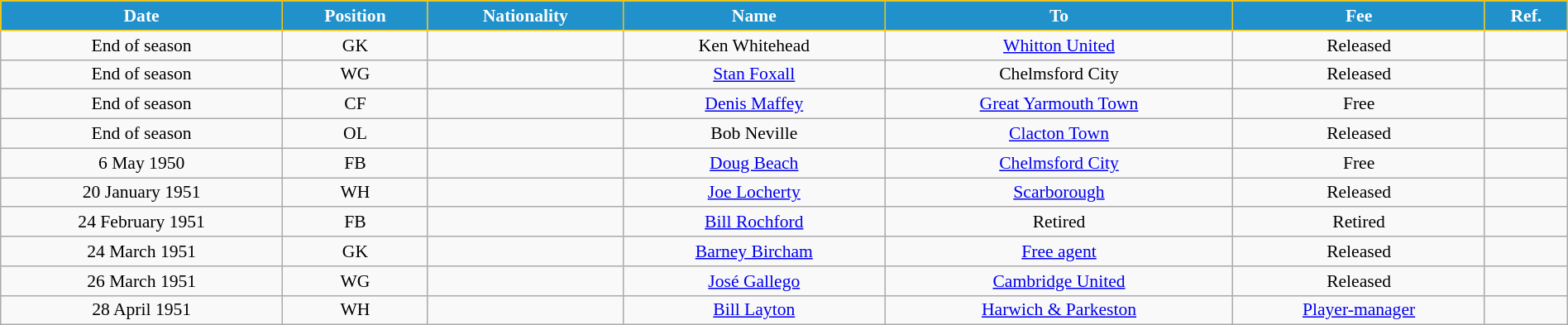<table class="wikitable" style="text-align:center; font-size:90%; width:100%;">
<tr>
<th style="background:#2191CC; color:white; border:1px solid #F7C408; text-align:center;">Date</th>
<th style="background:#2191CC; color:white; border:1px solid #F7C408; text-align:center;">Position</th>
<th style="background:#2191CC; color:white; border:1px solid #F7C408; text-align:center;">Nationality</th>
<th style="background:#2191CC; color:white; border:1px solid #F7C408; text-align:center;">Name</th>
<th style="background:#2191CC; color:white; border:1px solid #F7C408; text-align:center;">To</th>
<th style="background:#2191CC; color:white; border:1px solid #F7C408; text-align:center;">Fee</th>
<th style="background:#2191CC; color:white; border:1px solid #F7C408; text-align:center;">Ref.</th>
</tr>
<tr>
<td>End of season</td>
<td>GK</td>
<td></td>
<td>Ken Whitehead</td>
<td> <a href='#'>Whitton United</a></td>
<td>Released</td>
<td></td>
</tr>
<tr>
<td>End of season</td>
<td>WG</td>
<td></td>
<td><a href='#'>Stan Foxall</a></td>
<td> Chelmsford City</td>
<td>Released</td>
<td></td>
</tr>
<tr>
<td>End of season</td>
<td>CF</td>
<td></td>
<td><a href='#'>Denis Maffey</a></td>
<td> <a href='#'>Great Yarmouth Town</a></td>
<td>Free</td>
<td></td>
</tr>
<tr>
<td>End of season</td>
<td>OL</td>
<td></td>
<td>Bob Neville</td>
<td> <a href='#'>Clacton Town</a></td>
<td>Released</td>
<td></td>
</tr>
<tr>
<td>6 May 1950</td>
<td>FB</td>
<td></td>
<td><a href='#'>Doug Beach</a></td>
<td> <a href='#'>Chelmsford City</a></td>
<td>Free</td>
<td></td>
</tr>
<tr>
<td>20 January 1951</td>
<td>WH</td>
<td></td>
<td><a href='#'>Joe Locherty</a></td>
<td> <a href='#'>Scarborough</a></td>
<td>Released</td>
<td></td>
</tr>
<tr>
<td>24 February 1951</td>
<td>FB</td>
<td></td>
<td><a href='#'>Bill Rochford</a></td>
<td>Retired</td>
<td>Retired</td>
<td></td>
</tr>
<tr>
<td>24 March 1951</td>
<td>GK</td>
<td></td>
<td><a href='#'>Barney Bircham</a></td>
<td><a href='#'>Free agent</a></td>
<td>Released</td>
<td></td>
</tr>
<tr>
<td>26 March 1951</td>
<td>WG</td>
<td></td>
<td><a href='#'>José Gallego</a></td>
<td> <a href='#'>Cambridge United</a></td>
<td>Released</td>
<td></td>
</tr>
<tr>
<td>28 April 1951</td>
<td>WH</td>
<td></td>
<td><a href='#'>Bill Layton</a></td>
<td> <a href='#'>Harwich & Parkeston</a></td>
<td><a href='#'>Player-manager</a></td>
<td></td>
</tr>
</table>
